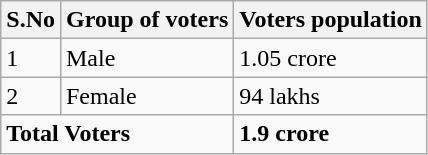<table class="wikitable" |>
<tr>
<th>S.No</th>
<th>Group of voters</th>
<th>Voters population</th>
</tr>
<tr>
<td>1</td>
<td>Male</td>
<td>1.05 crore</td>
</tr>
<tr>
<td>2</td>
<td>Female</td>
<td>94 lakhs</td>
</tr>
<tr>
<td colspan="2"><strong>Total Voters</strong></td>
<td><strong>1.9 crore</strong></td>
</tr>
</table>
